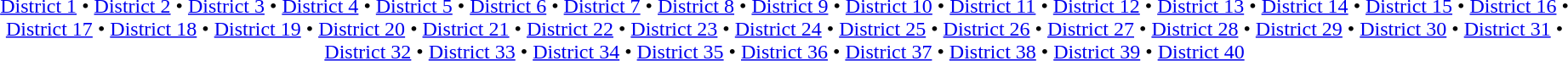<table id=toc class=toc summary=Contents>
<tr>
<td align=center><br><a href='#'>District 1</a> • <a href='#'>District 2</a> • <a href='#'>District 3</a> • <a href='#'>District 4</a> • <a href='#'>District 5</a> • <a href='#'>District 6</a> • <a href='#'>District 7</a> • <a href='#'>District 8</a> • <a href='#'>District 9</a> • <a href='#'>District 10</a> • <a href='#'>District 11</a> •
<a href='#'>District 12</a> • <a href='#'>District 13</a> • <a href='#'>District 14</a> •
<a href='#'>District 15</a> • <a href='#'>District 16</a> • <a href='#'>District 17</a> •
<a href='#'>District 18</a> • <a href='#'>District 19</a> • <a href='#'>District 20</a> • <a href='#'>District 21</a> • <a href='#'>District 22</a> • <a href='#'>District 23</a> • <a href='#'>District 24</a> • <a href='#'>District 25</a> • <a href='#'>District 26</a> • <a href='#'>District 27</a> • <a href='#'>District 28</a> • <a href='#'>District 29</a> • <a href='#'>District 30</a> • <a href='#'>District 31</a> • <a href='#'>District 32</a> • <a href='#'>District 33</a> • <a href='#'>District 34</a> • <a href='#'>District 35</a> • <a href='#'>District 36</a> • <a href='#'>District 37</a> • <a href='#'>District 38</a> • <a href='#'>District 39</a> • <a href='#'>District 40</a></td>
</tr>
</table>
